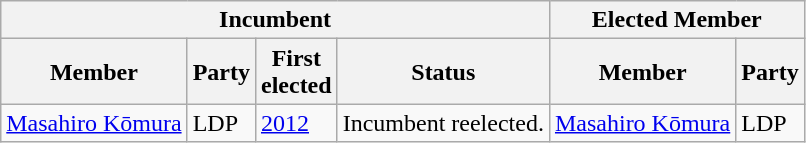<table class="wikitable sortable">
<tr>
<th colspan=4>Incumbent</th>
<th colspan=2>Elected Member</th>
</tr>
<tr>
<th>Member</th>
<th>Party</th>
<th>First<br>elected</th>
<th>Status</th>
<th>Member</th>
<th>Party</th>
</tr>
<tr>
<td><a href='#'>Masahiro Kōmura</a></td>
<td>LDP</td>
<td><a href='#'>2012</a></td>
<td>Incumbent reelected.</td>
<td><a href='#'>Masahiro Kōmura</a></td>
<td>LDP</td>
</tr>
</table>
